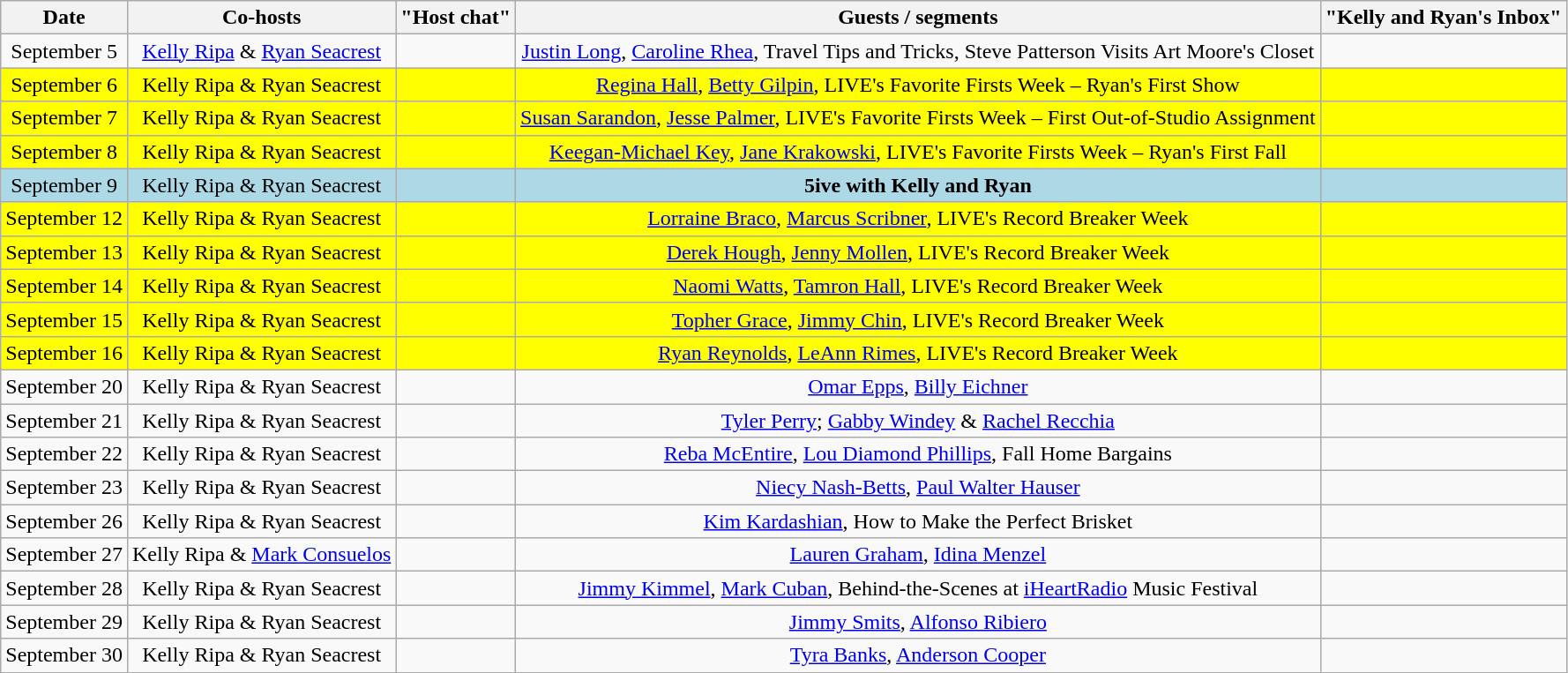<table class="wikitable sortable" style="text-align:center;">
<tr>
<th>Date</th>
<th>Co-hosts</th>
<th>"Host chat"</th>
<th>Guests / segments</th>
<th>"Kelly and Ryan's Inbox"</th>
</tr>
<tr>
<td>September 5</td>
<td><a href='#'>Kelly Ripa</a> & <a href='#'>Ryan Seacrest</a></td>
<td></td>
<td><a href='#'>Justin Long</a>, <a href='#'>Caroline Rhea</a>, Travel Tips and Tricks, Steve Patterson Visits Art Moore's Closet</td>
<td></td>
</tr>
<tr style="background:yellow;">
<td>September 6</td>
<td>Kelly Ripa & Ryan Seacrest</td>
<td></td>
<td><a href='#'>Regina Hall</a>, <a href='#'>Betty Gilpin</a>, LIVE's Favorite Firsts Week – Ryan's First Show</td>
<td></td>
</tr>
<tr style="background:yellow;">
<td>September 7</td>
<td>Kelly Ripa & Ryan Seacrest</td>
<td></td>
<td><a href='#'>Susan Sarandon</a>, <a href='#'>Jesse Palmer</a>, LIVE's Favorite Firsts Week – First Out-of-Studio Assignment</td>
<td></td>
</tr>
<tr style="background:yellow;">
<td>September 8</td>
<td>Kelly Ripa & Ryan Seacrest</td>
<td></td>
<td><a href='#'>Keegan-Michael Key</a>, <a href='#'>Jane Krakowski</a>, LIVE's Favorite Firsts Week – Ryan's First Fall</td>
<td></td>
</tr>
<tr style="background:lightblue;">
<td>September 9</td>
<td>Kelly Ripa & Ryan Seacrest</td>
<td></td>
<td><strong>5ive with Kelly and Ryan</strong></td>
<td></td>
</tr>
<tr style="background:yellow;">
<td>September 12</td>
<td>Kelly Ripa & Ryan Seacrest</td>
<td></td>
<td><a href='#'>Lorraine Braco</a>, <a href='#'>Marcus Scribner</a>, LIVE's Record Breaker Week</td>
<td></td>
</tr>
<tr style="background:yellow;">
<td>September 13</td>
<td>Kelly Ripa & Ryan Seacrest</td>
<td></td>
<td><a href='#'>Derek Hough</a>, <a href='#'>Jenny Mollen</a>, LIVE's Record Breaker Week</td>
<td></td>
</tr>
<tr style="background:yellow;">
<td>September 14</td>
<td>Kelly Ripa & Ryan Seacrest</td>
<td></td>
<td><a href='#'>Naomi Watts</a>, <a href='#'>Tamron Hall</a>, LIVE's Record Breaker Week</td>
<td></td>
</tr>
<tr style="background:yellow;">
<td>September 15</td>
<td>Kelly Ripa & Ryan Seacrest</td>
<td></td>
<td><a href='#'>Topher Grace</a>, <a href='#'>Jimmy Chin</a>, LIVE's Record Breaker Week</td>
<td></td>
</tr>
<tr style="background:yellow;">
<td>September 16</td>
<td>Kelly Ripa & Ryan Seacrest</td>
<td></td>
<td><a href='#'>Ryan Reynolds</a>, <a href='#'>LeAnn Rimes</a>, LIVE's Record Breaker Week</td>
<td></td>
</tr>
<tr>
<td>September 20</td>
<td>Kelly Ripa & Ryan Seacrest</td>
<td></td>
<td><a href='#'>Omar Epps</a>, <a href='#'>Billy Eichner</a></td>
<td></td>
</tr>
<tr>
<td>September 21</td>
<td>Kelly Ripa & Ryan Seacrest</td>
<td></td>
<td><a href='#'>Tyler Perry</a>; <a href='#'>Gabby Windey</a> & <a href='#'>Rachel Recchia</a></td>
<td></td>
</tr>
<tr>
<td>September 22</td>
<td>Kelly Ripa & Ryan Seacrest</td>
<td></td>
<td><a href='#'>Reba McEntire</a>, <a href='#'>Lou Diamond Phillips</a>, Fall Home Bargains</td>
<td></td>
</tr>
<tr>
<td>September 23</td>
<td>Kelly Ripa & Ryan Seacrest</td>
<td></td>
<td><a href='#'>Niecy Nash-Betts</a>, <a href='#'>Paul Walter Hauser</a></td>
<td></td>
</tr>
<tr>
<td>September 26</td>
<td>Kelly Ripa & Ryan Seacrest</td>
<td></td>
<td><a href='#'>Kim Kardashian</a>, How to Make the Perfect Brisket</td>
<td></td>
</tr>
<tr>
<td>September 27</td>
<td>Kelly Ripa & <a href='#'>Mark Consuelos</a></td>
<td></td>
<td><a href='#'>Lauren Graham</a>, <a href='#'>Idina Menzel</a></td>
<td></td>
</tr>
<tr>
<td>September 28</td>
<td>Kelly Ripa & Ryan Seacrest</td>
<td></td>
<td><a href='#'>Jimmy Kimmel</a>, <a href='#'>Mark Cuban</a>, Behind-the-Scenes at <a href='#'>iHeartRadio</a> Music Festival</td>
<td></td>
</tr>
<tr>
<td>September 29</td>
<td>Kelly Ripa & Ryan Seacrest</td>
<td></td>
<td><a href='#'>Jimmy Smits</a>, <a href='#'>Alfonso Ribiero</a></td>
<td></td>
</tr>
<tr>
<td>September 30</td>
<td>Kelly Ripa & Ryan Seacrest</td>
<td></td>
<td><a href='#'>Tyra Banks</a>, <a href='#'>Anderson Cooper</a></td>
<td></td>
</tr>
</table>
